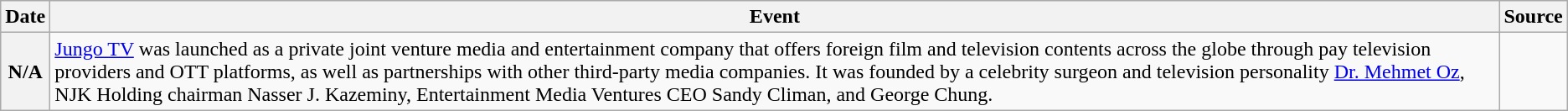<table class="wikitable">
<tr>
<th>Date</th>
<th>Event</th>
<th>Source</th>
</tr>
<tr>
<th>N/A</th>
<td><a href='#'>Jungo TV</a> was launched as a private joint venture media and entertainment company that offers foreign film and television contents across the globe through pay television providers and OTT platforms, as well as partnerships with other third-party media companies. It was founded by a celebrity surgeon and television personality <a href='#'>Dr. Mehmet Oz</a>, NJK Holding chairman Nasser J. Kazeminy, Entertainment Media Ventures CEO Sandy Climan, and George Chung.</td>
<td></td>
</tr>
</table>
